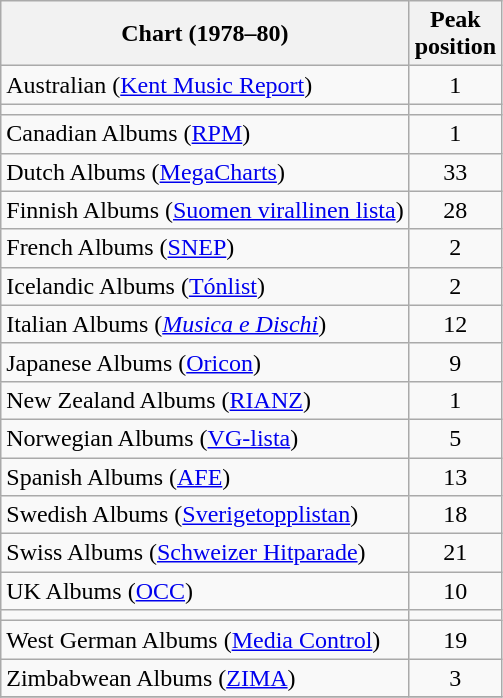<table class="wikitable sortable plainrowheaders" style="text-align:left;">
<tr>
<th scope="col">Chart (1978–80)</th>
<th scope="col">Peak<br> position</th>
</tr>
<tr>
<td align="left">Australian (<a href='#'>Kent Music Report</a>)</td>
<td align="center">1</td>
</tr>
<tr>
<td></td>
</tr>
<tr>
<td align="left">Canadian Albums (<a href='#'>RPM</a>)</td>
<td align="center">1</td>
</tr>
<tr>
<td align="left">Dutch Albums (<a href='#'>MegaCharts</a>)</td>
<td align="center">33</td>
</tr>
<tr>
<td align="left">Finnish Albums (<a href='#'>Suomen virallinen lista</a>)</td>
<td align="center">28</td>
</tr>
<tr>
<td align="left">French Albums (<a href='#'>SNEP</a>)</td>
<td align="center">2</td>
</tr>
<tr>
<td align="left">Icelandic Albums (<a href='#'>Tónlist</a>)</td>
<td align="center">2</td>
</tr>
<tr>
<td align="left">Italian Albums (<em><a href='#'>Musica e Dischi</a></em>)</td>
<td align="center">12</td>
</tr>
<tr>
<td align="left">Japanese Albums (<a href='#'>Oricon</a>)</td>
<td align="center">9</td>
</tr>
<tr>
<td align="left">New Zealand Albums (<a href='#'>RIANZ</a>)</td>
<td align="center">1</td>
</tr>
<tr>
<td align="left">Norwegian Albums (<a href='#'>VG-lista</a>)</td>
<td align="center">5</td>
</tr>
<tr>
<td align="left">Spanish Albums (<a href='#'>AFE</a>)</td>
<td align="center">13</td>
</tr>
<tr>
<td align="left">Swedish Albums (<a href='#'>Sverigetopplistan</a>)</td>
<td align="center">18</td>
</tr>
<tr>
<td align="left">Swiss Albums (<a href='#'>Schweizer Hitparade</a>)</td>
<td align="center">21</td>
</tr>
<tr>
<td align="left">UK Albums (<a href='#'>OCC</a>)</td>
<td align="center">10</td>
</tr>
<tr>
<td></td>
</tr>
<tr>
<td align="left">West German Albums (<a href='#'>Media Control</a>)</td>
<td align="center">19</td>
</tr>
<tr>
<td align="left">Zimbabwean Albums (<a href='#'>ZIMA</a>)</td>
<td align="center">3</td>
</tr>
<tr>
</tr>
</table>
